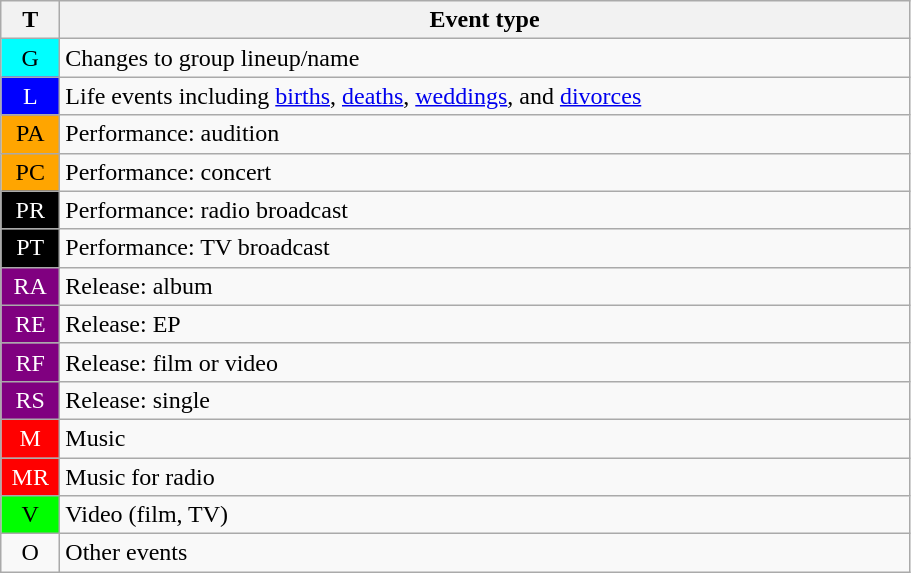<table class="wikitable" style="float:left;width:48%;text-align:center">
<tr>
<th style="width:2em">T</th>
<th>Event type</th>
</tr>
<tr>
<td style="background:aqua">G</td>
<td style="text-align:left;">Changes to group lineup/name</td>
</tr>
<tr>
<td style="background:blue; color:white">L</td>
<td style="text-align:left;">Life events including <a href='#'>births</a>, <a href='#'>deaths</a>, <a href='#'>weddings</a>, and <a href='#'>divorces</a></td>
</tr>
<tr>
<td style="background:orange">PA</td>
<td style="text-align:left;">Performance: audition</td>
</tr>
<tr>
<td style="background:orange">PC</td>
<td style="text-align:left;">Performance: concert</td>
</tr>
<tr>
<td style="background:black; color:white">PR</td>
<td style="text-align:left;">Performance: radio broadcast</td>
</tr>
<tr>
<td style="background:black; color:white">PT</td>
<td style="text-align:left;">Performance: TV broadcast</td>
</tr>
<tr>
<td style="background:purple; color:white">RA</td>
<td style="text-align:left;">Release: album</td>
</tr>
<tr>
<td style="background:purple; color:white">RE</td>
<td style="text-align:left;">Release: EP</td>
</tr>
<tr>
<td style="background:purple; color:white">RF</td>
<td style="text-align:left;">Release: film or video</td>
</tr>
<tr>
<td style="background:purple; color:white">RS</td>
<td style="text-align:left;">Release: single</td>
</tr>
<tr>
<td style="background:red; color:white">M</td>
<td style="text-align:left;">Music</td>
</tr>
<tr>
<td style="background:red; color:white">MR</td>
<td style="text-align:left;">Music for radio</td>
</tr>
<tr>
<td style="background:lime">V</td>
<td style="text-align:left;">Video (film, TV)</td>
</tr>
<tr>
<td>O</td>
<td style="text-align:left;">Other events</td>
</tr>
</table>
